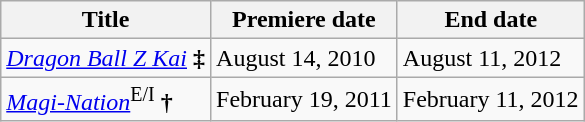<table class="wikitable sortable">
<tr>
<th>Title</th>
<th>Premiere date</th>
<th>End date</th>
</tr>
<tr>
<td><em><a href='#'>Dragon Ball Z Kai</a></em> <strong>‡</strong></td>
<td>August 14, 2010</td>
<td>August 11, 2012</td>
</tr>
<tr>
<td><em><a href='#'>Magi-Nation</a></em><sup>E/I</sup> <strong>†</strong></td>
<td>February 19, 2011</td>
<td>February 11, 2012</td>
</tr>
</table>
